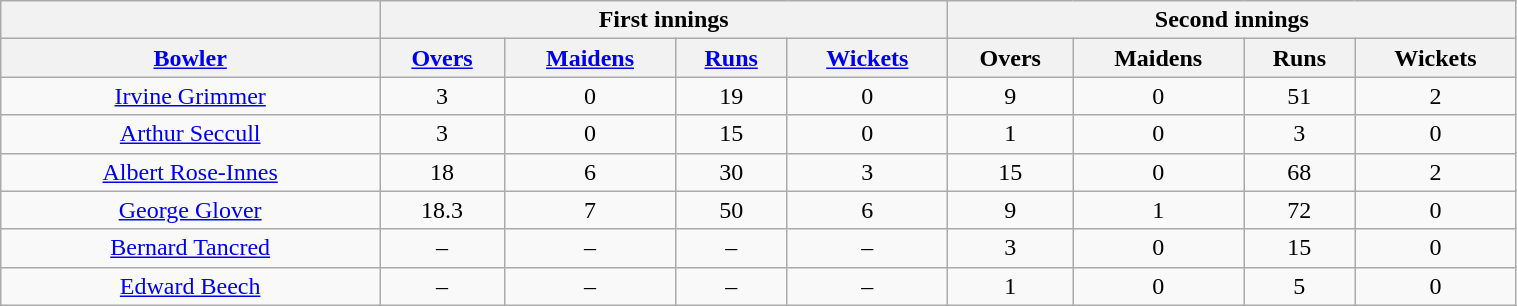<table cellpadding="1" style="border:gray solid 1px; text-align:center; width:80%;" class="wikitable">
<tr>
<th></th>
<th colspan="4" style="width:37.5%;">First innings</th>
<th colspan="4" style="width:37.5%;">Second innings</th>
</tr>
<tr>
<th style="width:25%;"><a href='#'>Bowler</a></th>
<th><a href='#'>Overs</a></th>
<th><a href='#'>Maidens</a></th>
<th><a href='#'>Runs</a></th>
<th><a href='#'>Wickets</a></th>
<th>Overs</th>
<th>Maidens</th>
<th>Runs</th>
<th>Wickets</th>
</tr>
<tr>
<td><a href='#'>Irvine Grimmer</a></td>
<td>3</td>
<td>0</td>
<td>19</td>
<td>0</td>
<td>9</td>
<td>0</td>
<td>51</td>
<td>2</td>
</tr>
<tr>
<td><a href='#'>Arthur Seccull</a></td>
<td>3</td>
<td>0</td>
<td>15</td>
<td>0</td>
<td>1</td>
<td>0</td>
<td>3</td>
<td>0</td>
</tr>
<tr>
<td><a href='#'>Albert Rose-Innes</a></td>
<td>18</td>
<td>6</td>
<td>30</td>
<td>3</td>
<td>15</td>
<td>0</td>
<td>68</td>
<td>2</td>
</tr>
<tr>
<td><a href='#'>George Glover</a></td>
<td>18.3</td>
<td>7</td>
<td>50</td>
<td>6</td>
<td>9</td>
<td>1</td>
<td>72</td>
<td>0</td>
</tr>
<tr>
<td><a href='#'>Bernard Tancred</a></td>
<td>–</td>
<td>–</td>
<td>–</td>
<td>–</td>
<td>3</td>
<td>0</td>
<td>15</td>
<td>0</td>
</tr>
<tr>
<td><a href='#'>Edward Beech</a></td>
<td>–</td>
<td>–</td>
<td>–</td>
<td>–</td>
<td>1</td>
<td>0</td>
<td>5</td>
<td>0</td>
</tr>
</table>
